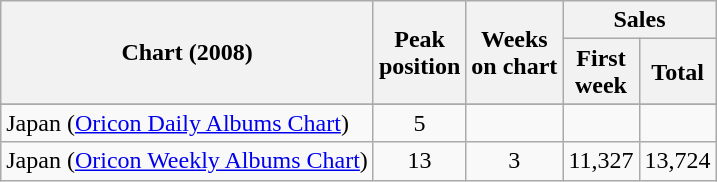<table class="wikitable sortable" border="1">
<tr>
<th rowspan="2">Chart (2008)</th>
<th rowspan="2">Peak<br>position</th>
<th rowspan="2">Weeks<br>on chart</th>
<th colspan="2">Sales</th>
</tr>
<tr>
<th>First<br>week</th>
<th>Total</th>
</tr>
<tr>
</tr>
<tr>
<td>Japan (<a href='#'>Oricon Daily Albums Chart</a>)</td>
<td style="text-align:center;">5</td>
<td style="text-align:center;"></td>
<td style="text-align:center;"></td>
<td style="text-align:center;"></td>
</tr>
<tr>
<td>Japan (<a href='#'>Oricon Weekly Albums Chart</a>)</td>
<td style="text-align:center;">13</td>
<td style="text-align:center;">3</td>
<td style="text-align:center;">11,327</td>
<td style="text-align:center;">13,724</td>
</tr>
</table>
